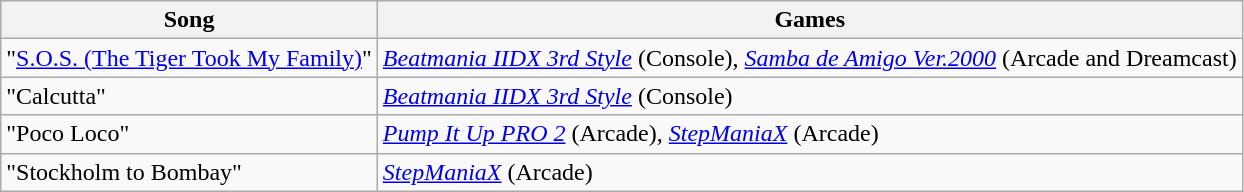<table class="wikitable">
<tr>
<th>Song</th>
<th>Games</th>
</tr>
<tr>
<td>"<a href='#'>S.O.S. (The Tiger Took My Family)</a>"</td>
<td><em><a href='#'> Beatmania IIDX 3rd Style</a></em> (Console), <em><a href='#'> Samba de Amigo Ver.2000</a></em> (Arcade and Dreamcast)</td>
</tr>
<tr>
<td>"Calcutta"</td>
<td><em><a href='#'> Beatmania IIDX 3rd Style</a></em> (Console)</td>
</tr>
<tr>
<td>"Poco Loco"</td>
<td><em><a href='#'>Pump It Up PRO 2</a></em> (Arcade), <em><a href='#'>StepManiaX</a></em> (Arcade)</td>
</tr>
<tr>
<td>"Stockholm to Bombay"</td>
<td><em><a href='#'>StepManiaX</a></em> (Arcade)</td>
</tr>
</table>
